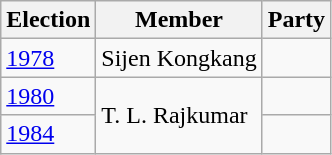<table class="wikitable sortable">
<tr>
<th>Election</th>
<th>Member</th>
<th colspan=2>Party</th>
</tr>
<tr>
<td><a href='#'>1978</a></td>
<td>Sijen Kongkang</td>
<td></td>
</tr>
<tr>
<td><a href='#'>1980</a></td>
<td rowspan=2>T. L. Rajkumar</td>
<td></td>
</tr>
<tr>
<td><a href='#'>1984</a></td>
<td></td>
</tr>
</table>
